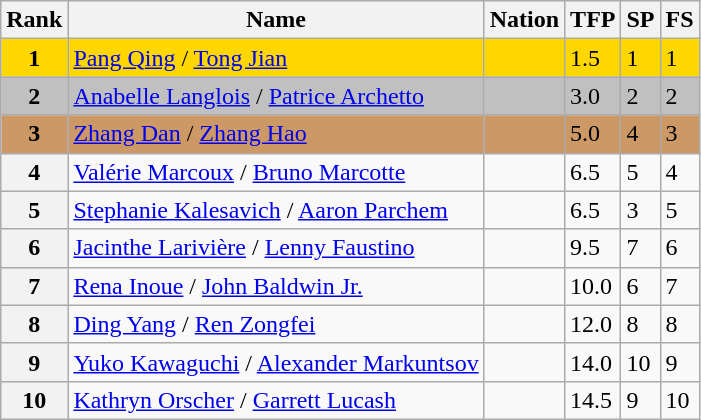<table class="wikitable">
<tr>
<th>Rank</th>
<th>Name</th>
<th>Nation</th>
<th>TFP</th>
<th>SP</th>
<th>FS</th>
</tr>
<tr bgcolor="gold">
<td align="center"><strong>1</strong></td>
<td><a href='#'>Pang Qing</a> / <a href='#'>Tong Jian</a></td>
<td></td>
<td>1.5</td>
<td>1</td>
<td>1</td>
</tr>
<tr bgcolor="silver">
<td align="center"><strong>2</strong></td>
<td><a href='#'>Anabelle Langlois</a> / <a href='#'>Patrice Archetto</a></td>
<td></td>
<td>3.0</td>
<td>2</td>
<td>2</td>
</tr>
<tr bgcolor="cc9966">
<td align="center"><strong>3</strong></td>
<td><a href='#'>Zhang Dan</a> / <a href='#'>Zhang Hao</a></td>
<td></td>
<td>5.0</td>
<td>4</td>
<td>3</td>
</tr>
<tr>
<th>4</th>
<td><a href='#'>Valérie Marcoux</a> / <a href='#'>Bruno Marcotte</a></td>
<td></td>
<td>6.5</td>
<td>5</td>
<td>4</td>
</tr>
<tr>
<th>5</th>
<td><a href='#'>Stephanie Kalesavich</a> / <a href='#'>Aaron Parchem</a></td>
<td></td>
<td>6.5</td>
<td>3</td>
<td>5</td>
</tr>
<tr>
<th>6</th>
<td><a href='#'>Jacinthe Larivière</a> / <a href='#'>Lenny Faustino</a></td>
<td></td>
<td>9.5</td>
<td>7</td>
<td>6</td>
</tr>
<tr>
<th>7</th>
<td><a href='#'>Rena Inoue</a> / <a href='#'>John Baldwin Jr.</a></td>
<td></td>
<td>10.0</td>
<td>6</td>
<td>7</td>
</tr>
<tr>
<th>8</th>
<td><a href='#'>Ding Yang</a> / <a href='#'>Ren Zongfei</a></td>
<td></td>
<td>12.0</td>
<td>8</td>
<td>8</td>
</tr>
<tr>
<th>9</th>
<td><a href='#'>Yuko Kawaguchi</a> / <a href='#'>Alexander Markuntsov</a></td>
<td></td>
<td>14.0</td>
<td>10</td>
<td>9</td>
</tr>
<tr>
<th>10</th>
<td><a href='#'>Kathryn Orscher</a> / <a href='#'>Garrett Lucash</a></td>
<td></td>
<td>14.5</td>
<td>9</td>
<td>10</td>
</tr>
</table>
